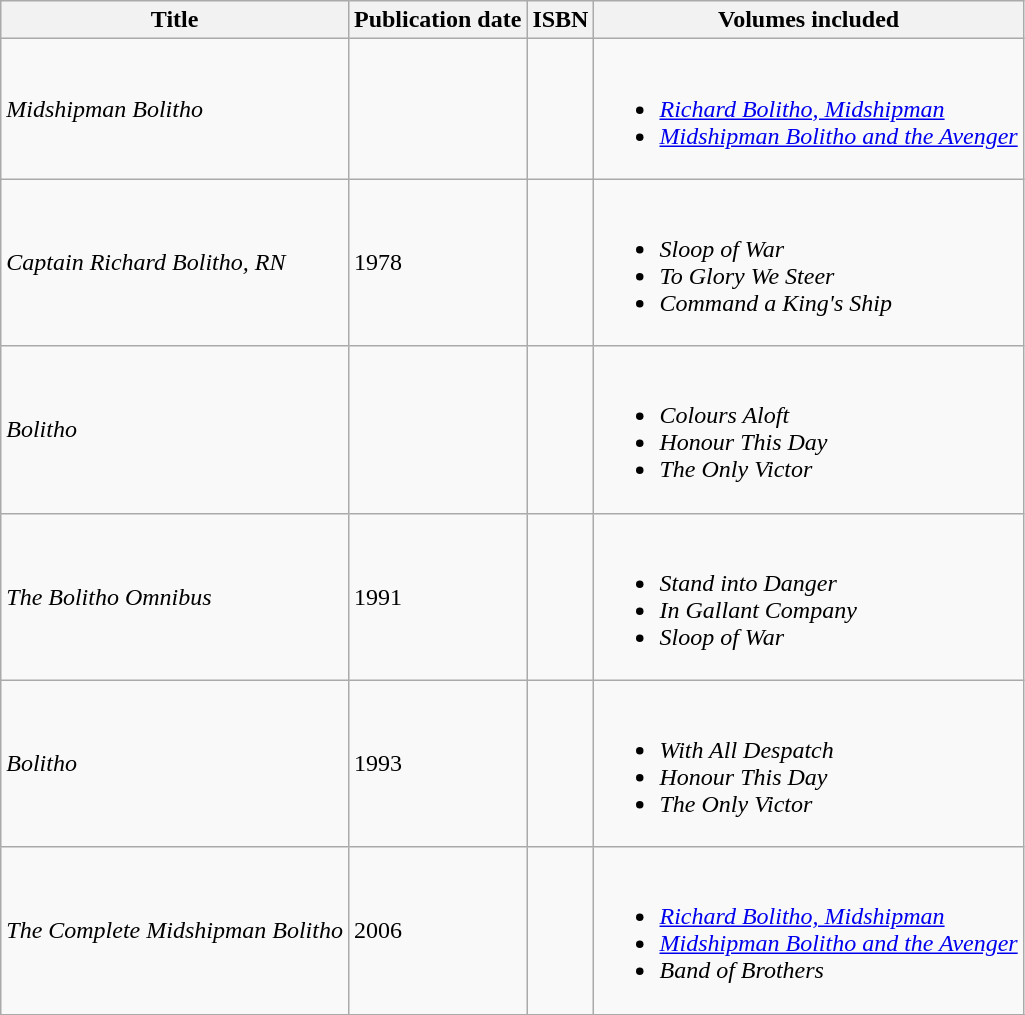<table class="sortable wikitable">
<tr>
<th>Title</th>
<th>Publication date</th>
<th>ISBN</th>
<th>Volumes included</th>
</tr>
<tr>
<td><em>Midshipman Bolitho</em></td>
<td></td>
<td></td>
<td><br><ul><li><em><a href='#'>Richard Bolitho, Midshipman</a></em></li><li><em><a href='#'>Midshipman Bolitho and the Avenger</a> </em></li></ul></td>
</tr>
<tr>
<td><em>Captain Richard Bolitho, RN</em></td>
<td>1978</td>
<td></td>
<td><br><ul><li><em>Sloop of War</em></li><li><em>To Glory We Steer</em></li><li><em>Command a King's Ship</em></li></ul></td>
</tr>
<tr>
<td><em>Bolitho</em></td>
<td></td>
<td></td>
<td><br><ul><li><em>Colours Aloft</em></li><li><em>Honour This Day</em></li><li><em>The Only Victor</em></li></ul></td>
</tr>
<tr>
<td><em>The Bolitho Omnibus</em></td>
<td>1991</td>
<td></td>
<td><br><ul><li><em>Stand into Danger</em></li><li><em>In Gallant Company</em></li><li><em>Sloop of War</em></li></ul></td>
</tr>
<tr>
<td><em>Bolitho</em></td>
<td>1993</td>
<td></td>
<td><br><ul><li><em>With All Despatch</em></li><li><em>Honour This Day</em></li><li><em>The Only Victor</em></li></ul></td>
</tr>
<tr>
<td><em>The Complete Midshipman Bolitho</em></td>
<td>2006</td>
<td></td>
<td><br><ul><li><em><a href='#'>Richard Bolitho, Midshipman</a></em></li><li><em><a href='#'>Midshipman Bolitho and the Avenger</a> </em></li><li><em>Band of Brothers</em></li></ul></td>
</tr>
<tr>
</tr>
</table>
